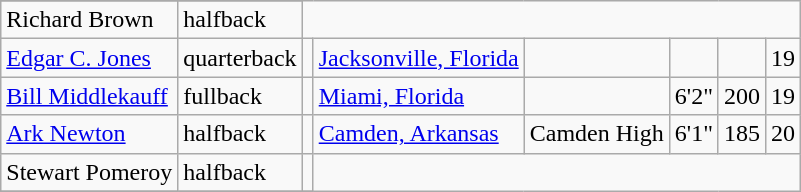<table class="wikitable">
<tr>
</tr>
<tr>
<td>Richard Brown</td>
<td>halfback </td>
</tr>
<tr>
<td><a href='#'>Edgar C. Jones</a></td>
<td>quarterback </td>
<td></td>
<td><a href='#'>Jacksonville, Florida</a></td>
<td></td>
<td></td>
<td></td>
<td>19</td>
</tr>
<tr>
<td><a href='#'>Bill Middlekauff</a></td>
<td>fullback </td>
<td></td>
<td><a href='#'>Miami, Florida</a></td>
<td></td>
<td>6'2"</td>
<td>200</td>
<td>19</td>
</tr>
<tr>
<td><a href='#'>Ark Newton</a></td>
<td>halfback </td>
<td></td>
<td><a href='#'>Camden, Arkansas</a></td>
<td>Camden High</td>
<td>6'1"</td>
<td>185</td>
<td>20</td>
</tr>
<tr>
<td>Stewart Pomeroy</td>
<td>halfback </td>
<td></td>
</tr>
<tr>
</tr>
</table>
